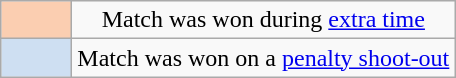<table class="wikitable" style="text-align:center">
<tr>
<td width="40px" bgcolor="#FBCEB1"></td>
<td>Match was won during <a href='#'>extra time</a></td>
</tr>
<tr>
<td width="40px" bgcolor="#cedff2"></td>
<td>Match was won on a <a href='#'>penalty shoot-out</a></td>
</tr>
</table>
